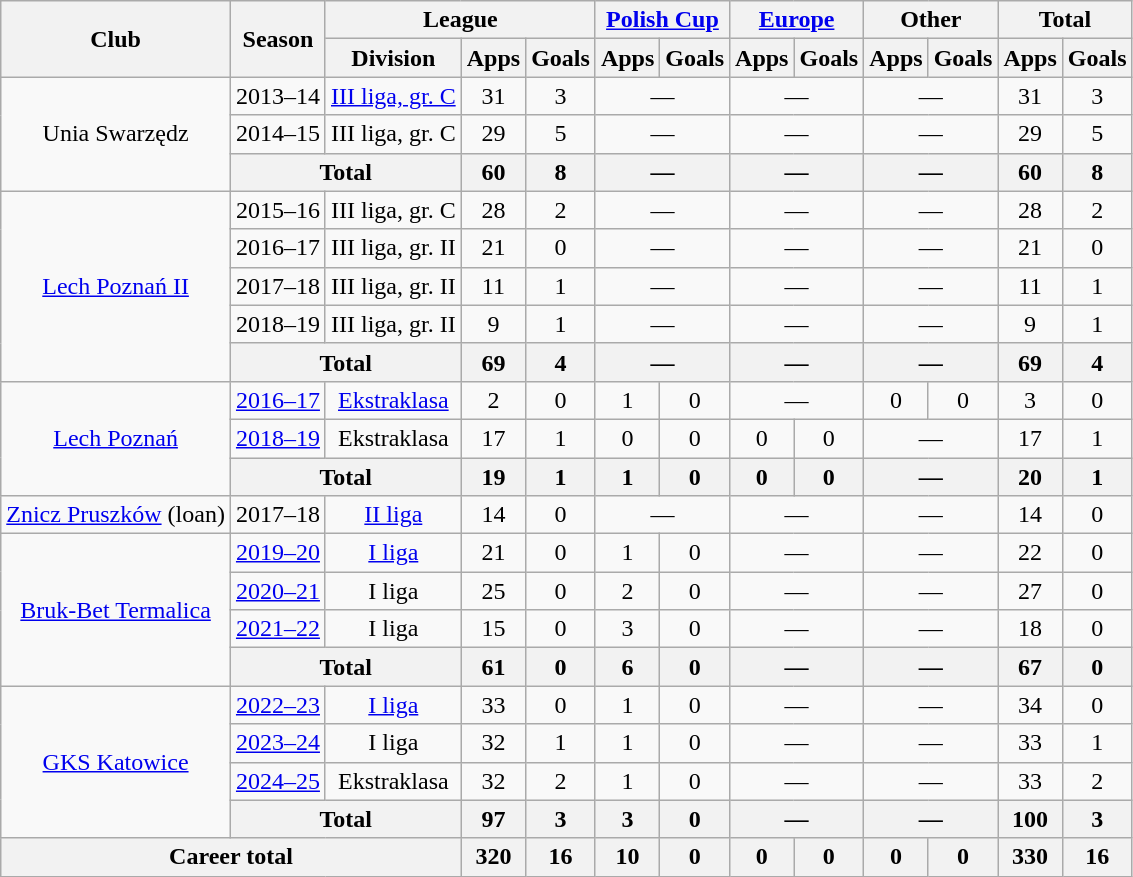<table class=wikitable style="text-align: center">
<tr>
<th rowspan=2>Club</th>
<th rowspan=2>Season</th>
<th colspan=3>League</th>
<th colspan=2><a href='#'>Polish Cup</a></th>
<th colspan=2><a href='#'>Europe</a></th>
<th colspan=2>Other</th>
<th colspan=2>Total</th>
</tr>
<tr>
<th>Division</th>
<th>Apps</th>
<th>Goals</th>
<th>Apps</th>
<th>Goals</th>
<th>Apps</th>
<th>Goals</th>
<th>Apps</th>
<th>Goals</th>
<th>Apps</th>
<th>Goals</th>
</tr>
<tr>
<td rowspan=3>Unia Swarzędz</td>
<td>2013–14</td>
<td><a href='#'>III liga, gr. C</a></td>
<td>31</td>
<td>3</td>
<td colspan="2">—</td>
<td colspan="2">—</td>
<td colspan="2">—</td>
<td>31</td>
<td>3</td>
</tr>
<tr>
<td>2014–15</td>
<td>III liga, gr. C</td>
<td>29</td>
<td>5</td>
<td colspan="2">—</td>
<td colspan="2">—</td>
<td colspan="2">—</td>
<td>29</td>
<td>5</td>
</tr>
<tr>
<th colspan=2>Total</th>
<th>60</th>
<th>8</th>
<th colspan="2">—</th>
<th colspan="2">—</th>
<th colspan="2">—</th>
<th>60</th>
<th>8</th>
</tr>
<tr>
<td rowspan=5><a href='#'>Lech Poznań II</a></td>
<td>2015–16</td>
<td>III liga, gr. C</td>
<td>28</td>
<td>2</td>
<td colspan="2">—</td>
<td colspan="2">—</td>
<td colspan="2">—</td>
<td>28</td>
<td>2</td>
</tr>
<tr>
<td>2016–17</td>
<td>III liga, gr. II</td>
<td>21</td>
<td>0</td>
<td colspan="2">—</td>
<td colspan="2">—</td>
<td colspan="2">—</td>
<td>21</td>
<td>0</td>
</tr>
<tr>
<td>2017–18</td>
<td>III liga, gr. II</td>
<td>11</td>
<td>1</td>
<td colspan="2">—</td>
<td colspan="2">—</td>
<td colspan="2">—</td>
<td>11</td>
<td>1</td>
</tr>
<tr>
<td>2018–19</td>
<td>III liga, gr. II</td>
<td>9</td>
<td>1</td>
<td colspan="2">—</td>
<td colspan="2">—</td>
<td colspan="2">—</td>
<td>9</td>
<td>1</td>
</tr>
<tr>
<th colspan=2>Total</th>
<th>69</th>
<th>4</th>
<th colspan="2">—</th>
<th colspan="2">—</th>
<th colspan="2">—</th>
<th>69</th>
<th>4</th>
</tr>
<tr>
<td rowspan=3><a href='#'>Lech Poznań</a></td>
<td><a href='#'>2016–17</a></td>
<td><a href='#'>Ekstraklasa</a></td>
<td>2</td>
<td>0</td>
<td>1</td>
<td>0</td>
<td colspan="2">—</td>
<td>0</td>
<td>0</td>
<td>3</td>
<td>0</td>
</tr>
<tr>
<td><a href='#'>2018–19</a></td>
<td>Ekstraklasa</td>
<td>17</td>
<td>1</td>
<td>0</td>
<td>0</td>
<td>0</td>
<td>0</td>
<td colspan="2">—</td>
<td>17</td>
<td>1</td>
</tr>
<tr>
<th colspan=2>Total</th>
<th>19</th>
<th>1</th>
<th>1</th>
<th>0</th>
<th>0</th>
<th>0</th>
<th colspan="2">—</th>
<th>20</th>
<th>1</th>
</tr>
<tr>
<td rowspan=1><a href='#'>Znicz Pruszków</a> (loan)</td>
<td>2017–18</td>
<td><a href='#'>II liga</a></td>
<td>14</td>
<td>0</td>
<td colspan="2">—</td>
<td colspan="2">—</td>
<td colspan="2">—</td>
<td>14</td>
<td>0</td>
</tr>
<tr>
<td rowspan=4><a href='#'>Bruk-Bet Termalica</a></td>
<td><a href='#'>2019–20</a></td>
<td><a href='#'>I liga</a></td>
<td>21</td>
<td>0</td>
<td>1</td>
<td>0</td>
<td colspan="2">—</td>
<td colspan="2">—</td>
<td>22</td>
<td>0</td>
</tr>
<tr>
<td><a href='#'>2020–21</a></td>
<td>I liga</td>
<td>25</td>
<td>0</td>
<td>2</td>
<td>0</td>
<td colspan="2">—</td>
<td colspan="2">—</td>
<td>27</td>
<td>0</td>
</tr>
<tr>
<td><a href='#'>2021–22</a></td>
<td>I liga</td>
<td>15</td>
<td>0</td>
<td>3</td>
<td>0</td>
<td colspan="2">—</td>
<td colspan="2">—</td>
<td>18</td>
<td>0</td>
</tr>
<tr>
<th colspan=2>Total</th>
<th>61</th>
<th>0</th>
<th>6</th>
<th>0</th>
<th colspan="2">—</th>
<th colspan="2">—</th>
<th>67</th>
<th>0</th>
</tr>
<tr>
<td rowspan=4><a href='#'>GKS Katowice</a></td>
<td><a href='#'>2022–23</a></td>
<td><a href='#'>I liga</a></td>
<td>33</td>
<td>0</td>
<td>1</td>
<td>0</td>
<td colspan="2">—</td>
<td colspan="2">—</td>
<td>34</td>
<td>0</td>
</tr>
<tr>
<td><a href='#'>2023–24</a></td>
<td>I liga</td>
<td>32</td>
<td>1</td>
<td>1</td>
<td>0</td>
<td colspan="2">—</td>
<td colspan="2">—</td>
<td>33</td>
<td>1</td>
</tr>
<tr>
<td><a href='#'>2024–25</a></td>
<td>Ekstraklasa</td>
<td>32</td>
<td>2</td>
<td>1</td>
<td>0</td>
<td colspan="2">—</td>
<td colspan="2">—</td>
<td>33</td>
<td>2</td>
</tr>
<tr>
<th colspan=2>Total</th>
<th>97</th>
<th>3</th>
<th>3</th>
<th>0</th>
<th colspan="2">—</th>
<th colspan="2">—</th>
<th>100</th>
<th>3</th>
</tr>
<tr>
<th colspan=3>Career total</th>
<th>320</th>
<th>16</th>
<th>10</th>
<th>0</th>
<th>0</th>
<th>0</th>
<th>0</th>
<th>0</th>
<th>330</th>
<th>16</th>
</tr>
</table>
